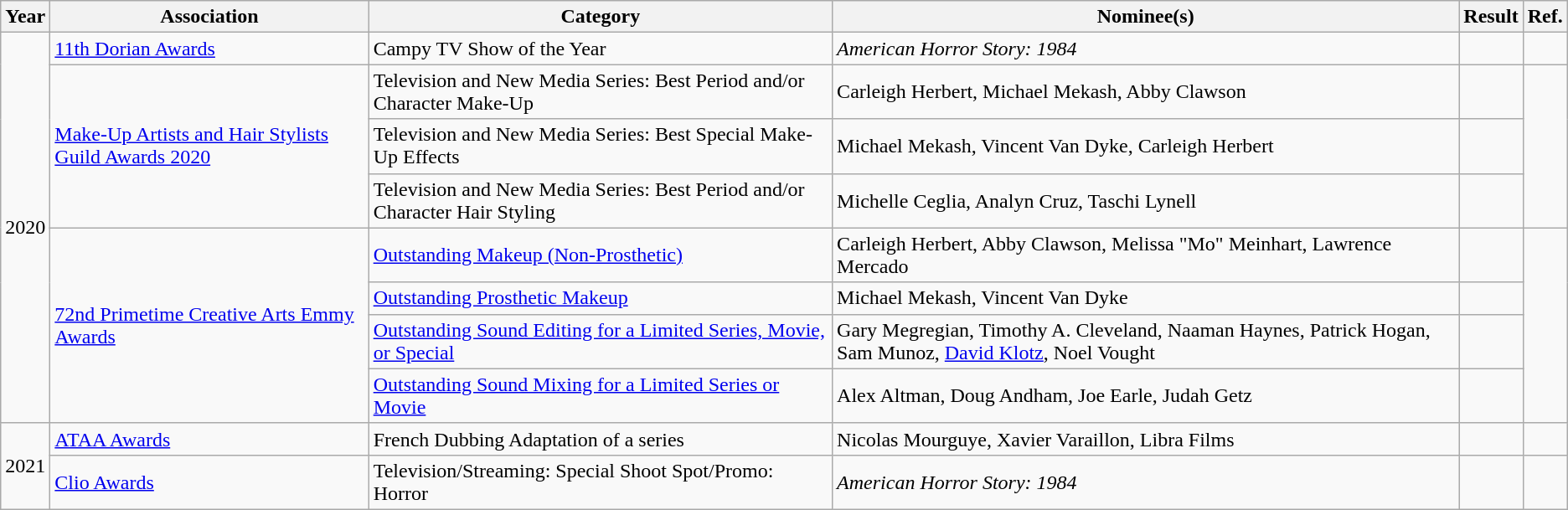<table class="wikitable sortable plainrowheaders">
<tr>
<th class="unsortable">Year</th>
<th>Association</th>
<th>Category</th>
<th width="40%">Nominee(s)</th>
<th>Result</th>
<th>Ref.</th>
</tr>
<tr>
<td rowspan="8">2020</td>
<td scope="row"><a href='#'>11th Dorian Awards</a></td>
<td>Campy TV Show of the Year</td>
<td><em>American Horror Story: 1984</em></td>
<td></td>
<td style="text-align:center;"></td>
</tr>
<tr>
<td rowspan="3" scope="row"><a href='#'>Make-Up Artists and Hair Stylists Guild Awards 2020</a></td>
<td>Television and New Media Series: Best Period and/or Character Make-Up</td>
<td>Carleigh Herbert, Michael Mekash, Abby Clawson</td>
<td></td>
<td rowspan="3" style="text-align:center;"></td>
</tr>
<tr>
<td>Television and New Media Series: Best Special Make-Up Effects</td>
<td>Michael Mekash, Vincent Van Dyke, Carleigh Herbert</td>
<td></td>
</tr>
<tr>
<td>Television and New Media Series: Best Period and/or Character Hair Styling</td>
<td>Michelle Ceglia, Analyn Cruz, Taschi Lynell</td>
<td></td>
</tr>
<tr>
<td rowspan="4" scope="row"><a href='#'>72nd Primetime Creative Arts Emmy Awards</a></td>
<td><a href='#'>Outstanding Makeup (Non-Prosthetic)</a></td>
<td>Carleigh Herbert, Abby Clawson, Melissa "Mo" Meinhart, Lawrence Mercado </td>
<td></td>
<td rowspan="4" style="text-align:center;"></td>
</tr>
<tr>
<td><a href='#'>Outstanding Prosthetic Makeup</a></td>
<td>Michael Mekash, Vincent Van Dyke </td>
<td></td>
</tr>
<tr>
<td><a href='#'>Outstanding Sound Editing for a Limited Series, Movie, or Special</a></td>
<td>Gary Megregian, Timothy A. Cleveland, Naaman Haynes, Patrick Hogan, Sam Munoz, <a href='#'>David Klotz</a>, Noel Vought </td>
<td></td>
</tr>
<tr>
<td><a href='#'>Outstanding Sound Mixing for a Limited Series or Movie</a></td>
<td>Alex Altman, Doug Andham, Joe Earle, Judah Getz </td>
<td></td>
</tr>
<tr>
<td rowspan="2">2021</td>
<td><a href='#'>ATAA Awards</a></td>
<td>French Dubbing Adaptation of a series</td>
<td>Nicolas Mourguye, Xavier Varaillon, Libra Films</td>
<td></td>
<td style="text-align:center;"></td>
</tr>
<tr>
<td><a href='#'>Clio Awards</a></td>
<td>Television/Streaming: Special Shoot Spot/Promo: Horror</td>
<td><em>American Horror Story: 1984</em></td>
<td></td>
<td style="text-align:center;"></td>
</tr>
</table>
